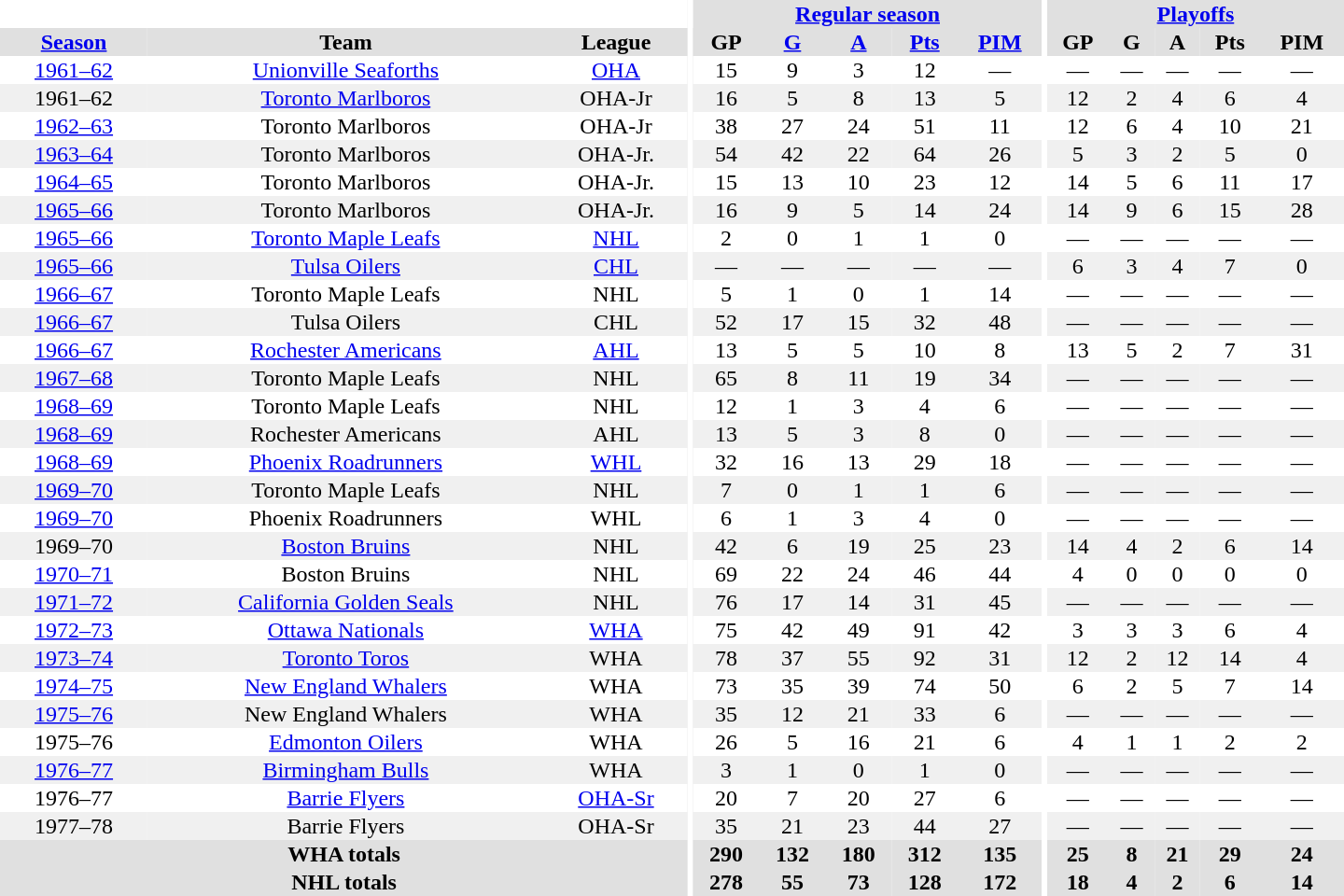<table border="0" cellpadding="1" cellspacing="0" style="text-align:center; width:60em">
<tr bgcolor="#e0e0e0">
<th colspan="3" bgcolor="#ffffff"></th>
<th rowspan="100" bgcolor="#ffffff"></th>
<th colspan="5"><a href='#'>Regular season</a></th>
<th rowspan="100" bgcolor="#ffffff"></th>
<th colspan="5"><a href='#'>Playoffs</a></th>
</tr>
<tr bgcolor="#e0e0e0">
<th><a href='#'>Season</a></th>
<th>Team</th>
<th>League</th>
<th>GP</th>
<th><a href='#'>G</a></th>
<th><a href='#'>A</a></th>
<th><a href='#'>Pts</a></th>
<th><a href='#'>PIM</a></th>
<th>GP</th>
<th>G</th>
<th>A</th>
<th>Pts</th>
<th>PIM</th>
</tr>
<tr>
<td><a href='#'>1961–62</a></td>
<td><a href='#'>Unionville Seaforths</a></td>
<td><a href='#'>OHA</a></td>
<td>15</td>
<td>9</td>
<td>3</td>
<td>12</td>
<td>—</td>
<td>—</td>
<td>—</td>
<td>—</td>
<td>—</td>
<td>—</td>
</tr>
<tr bgcolor="#f0f0f0">
<td>1961–62</td>
<td><a href='#'>Toronto Marlboros</a></td>
<td>OHA-Jr</td>
<td>16</td>
<td>5</td>
<td>8</td>
<td>13</td>
<td>5</td>
<td>12</td>
<td>2</td>
<td>4</td>
<td>6</td>
<td>4</td>
</tr>
<tr>
<td><a href='#'>1962–63</a></td>
<td>Toronto Marlboros</td>
<td>OHA-Jr</td>
<td>38</td>
<td>27</td>
<td>24</td>
<td>51</td>
<td>11</td>
<td>12</td>
<td>6</td>
<td>4</td>
<td>10</td>
<td>21</td>
</tr>
<tr bgcolor="#f0f0f0">
<td><a href='#'>1963–64</a></td>
<td>Toronto Marlboros</td>
<td>OHA-Jr.</td>
<td>54</td>
<td>42</td>
<td>22</td>
<td>64</td>
<td>26</td>
<td>5</td>
<td>3</td>
<td>2</td>
<td>5</td>
<td>0</td>
</tr>
<tr>
<td><a href='#'>1964–65</a></td>
<td>Toronto Marlboros</td>
<td>OHA-Jr.</td>
<td>15</td>
<td>13</td>
<td>10</td>
<td>23</td>
<td>12</td>
<td>14</td>
<td>5</td>
<td>6</td>
<td>11</td>
<td>17</td>
</tr>
<tr bgcolor="#f0f0f0">
<td><a href='#'>1965–66</a></td>
<td>Toronto Marlboros</td>
<td>OHA-Jr.</td>
<td>16</td>
<td>9</td>
<td>5</td>
<td>14</td>
<td>24</td>
<td>14</td>
<td>9</td>
<td>6</td>
<td>15</td>
<td>28</td>
</tr>
<tr>
<td><a href='#'>1965–66</a></td>
<td><a href='#'>Toronto Maple Leafs</a></td>
<td><a href='#'>NHL</a></td>
<td>2</td>
<td>0</td>
<td>1</td>
<td>1</td>
<td>0</td>
<td>—</td>
<td>—</td>
<td>—</td>
<td>—</td>
<td>—</td>
</tr>
<tr bgcolor="#f0f0f0">
<td><a href='#'>1965–66</a></td>
<td><a href='#'>Tulsa Oilers</a></td>
<td><a href='#'>CHL</a></td>
<td>—</td>
<td>—</td>
<td>—</td>
<td>—</td>
<td>—</td>
<td>6</td>
<td>3</td>
<td>4</td>
<td>7</td>
<td>0</td>
</tr>
<tr>
<td><a href='#'>1966–67</a></td>
<td>Toronto Maple Leafs</td>
<td>NHL</td>
<td>5</td>
<td>1</td>
<td>0</td>
<td>1</td>
<td>14</td>
<td>—</td>
<td>—</td>
<td>—</td>
<td>—</td>
<td>—</td>
</tr>
<tr bgcolor="#f0f0f0">
<td><a href='#'>1966–67</a></td>
<td>Tulsa Oilers</td>
<td>CHL</td>
<td>52</td>
<td>17</td>
<td>15</td>
<td>32</td>
<td>48</td>
<td>—</td>
<td>—</td>
<td>—</td>
<td>—</td>
<td>—</td>
</tr>
<tr>
<td><a href='#'>1966–67</a></td>
<td><a href='#'>Rochester Americans</a></td>
<td><a href='#'>AHL</a></td>
<td>13</td>
<td>5</td>
<td>5</td>
<td>10</td>
<td>8</td>
<td>13</td>
<td>5</td>
<td>2</td>
<td>7</td>
<td>31</td>
</tr>
<tr bgcolor="#f0f0f0">
<td><a href='#'>1967–68</a></td>
<td>Toronto Maple Leafs</td>
<td>NHL</td>
<td>65</td>
<td>8</td>
<td>11</td>
<td>19</td>
<td>34</td>
<td>—</td>
<td>—</td>
<td>—</td>
<td>—</td>
<td>—</td>
</tr>
<tr>
<td><a href='#'>1968–69</a></td>
<td>Toronto Maple Leafs</td>
<td>NHL</td>
<td>12</td>
<td>1</td>
<td>3</td>
<td>4</td>
<td>6</td>
<td>—</td>
<td>—</td>
<td>—</td>
<td>—</td>
<td>—</td>
</tr>
<tr bgcolor="#f0f0f0">
<td><a href='#'>1968–69</a></td>
<td>Rochester Americans</td>
<td>AHL</td>
<td>13</td>
<td>5</td>
<td>3</td>
<td>8</td>
<td>0</td>
<td>—</td>
<td>—</td>
<td>—</td>
<td>—</td>
<td>—</td>
</tr>
<tr>
<td><a href='#'>1968–69</a></td>
<td><a href='#'>Phoenix Roadrunners</a></td>
<td><a href='#'>WHL</a></td>
<td>32</td>
<td>16</td>
<td>13</td>
<td>29</td>
<td>18</td>
<td>—</td>
<td>—</td>
<td>—</td>
<td>—</td>
<td>—</td>
</tr>
<tr bgcolor="#f0f0f0">
<td><a href='#'>1969–70</a></td>
<td>Toronto Maple Leafs</td>
<td>NHL</td>
<td>7</td>
<td>0</td>
<td>1</td>
<td>1</td>
<td>6</td>
<td>—</td>
<td>—</td>
<td>—</td>
<td>—</td>
<td>—</td>
</tr>
<tr>
<td><a href='#'>1969–70</a></td>
<td>Phoenix Roadrunners</td>
<td>WHL</td>
<td>6</td>
<td>1</td>
<td>3</td>
<td>4</td>
<td>0</td>
<td>—</td>
<td>—</td>
<td>—</td>
<td>—</td>
<td>—</td>
</tr>
<tr bgcolor="#f0f0f0">
<td>1969–70</td>
<td><a href='#'>Boston Bruins</a></td>
<td>NHL</td>
<td>42</td>
<td>6</td>
<td>19</td>
<td>25</td>
<td>23</td>
<td>14</td>
<td>4</td>
<td>2</td>
<td>6</td>
<td>14</td>
</tr>
<tr>
<td><a href='#'>1970–71</a></td>
<td>Boston Bruins</td>
<td>NHL</td>
<td>69</td>
<td>22</td>
<td>24</td>
<td>46</td>
<td>44</td>
<td>4</td>
<td>0</td>
<td>0</td>
<td>0</td>
<td>0</td>
</tr>
<tr bgcolor="#f0f0f0">
<td><a href='#'>1971–72</a></td>
<td><a href='#'>California Golden Seals</a></td>
<td>NHL</td>
<td>76</td>
<td>17</td>
<td>14</td>
<td>31</td>
<td>45</td>
<td>—</td>
<td>—</td>
<td>—</td>
<td>—</td>
<td>—</td>
</tr>
<tr>
<td><a href='#'>1972–73</a></td>
<td><a href='#'>Ottawa Nationals</a></td>
<td><a href='#'>WHA</a></td>
<td>75</td>
<td>42</td>
<td>49</td>
<td>91</td>
<td>42</td>
<td>3</td>
<td>3</td>
<td>3</td>
<td>6</td>
<td>4</td>
</tr>
<tr bgcolor="#f0f0f0">
<td><a href='#'>1973–74</a></td>
<td><a href='#'>Toronto Toros</a></td>
<td>WHA</td>
<td>78</td>
<td>37</td>
<td>55</td>
<td>92</td>
<td>31</td>
<td>12</td>
<td>2</td>
<td>12</td>
<td>14</td>
<td>4</td>
</tr>
<tr>
<td><a href='#'>1974–75</a></td>
<td><a href='#'>New England Whalers</a></td>
<td>WHA</td>
<td>73</td>
<td>35</td>
<td>39</td>
<td>74</td>
<td>50</td>
<td>6</td>
<td>2</td>
<td>5</td>
<td>7</td>
<td>14</td>
</tr>
<tr bgcolor="#f0f0f0">
<td><a href='#'>1975–76</a></td>
<td>New England Whalers</td>
<td>WHA</td>
<td>35</td>
<td>12</td>
<td>21</td>
<td>33</td>
<td>6</td>
<td>—</td>
<td>—</td>
<td>—</td>
<td>—</td>
<td>—</td>
</tr>
<tr>
<td>1975–76</td>
<td><a href='#'>Edmonton Oilers</a></td>
<td>WHA</td>
<td>26</td>
<td>5</td>
<td>16</td>
<td>21</td>
<td>6</td>
<td>4</td>
<td>1</td>
<td>1</td>
<td>2</td>
<td>2</td>
</tr>
<tr bgcolor="#f0f0f0">
<td><a href='#'>1976–77</a></td>
<td><a href='#'>Birmingham Bulls</a></td>
<td>WHA</td>
<td>3</td>
<td>1</td>
<td>0</td>
<td>1</td>
<td>0</td>
<td>—</td>
<td>—</td>
<td>—</td>
<td>—</td>
<td>—</td>
</tr>
<tr>
<td>1976–77</td>
<td><a href='#'>Barrie Flyers</a></td>
<td><a href='#'>OHA-Sr</a></td>
<td>20</td>
<td>7</td>
<td>20</td>
<td>27</td>
<td>6</td>
<td>—</td>
<td>—</td>
<td>—</td>
<td>—</td>
<td>—</td>
</tr>
<tr bgcolor="#f0f0f0">
<td>1977–78</td>
<td>Barrie Flyers</td>
<td>OHA-Sr</td>
<td>35</td>
<td>21</td>
<td>23</td>
<td>44</td>
<td>27</td>
<td>—</td>
<td>—</td>
<td>—</td>
<td>—</td>
<td>—</td>
</tr>
<tr bgcolor="#e0e0e0">
<th colspan="3">WHA totals</th>
<th>290</th>
<th>132</th>
<th>180</th>
<th>312</th>
<th>135</th>
<th>25</th>
<th>8</th>
<th>21</th>
<th>29</th>
<th>24</th>
</tr>
<tr bgcolor="#e0e0e0">
<th colspan="3">NHL totals</th>
<th>278</th>
<th>55</th>
<th>73</th>
<th>128</th>
<th>172</th>
<th>18</th>
<th>4</th>
<th>2</th>
<th>6</th>
<th>14</th>
</tr>
</table>
